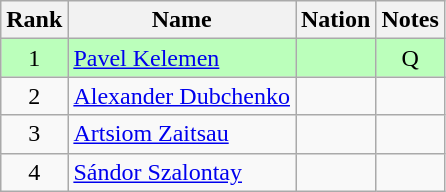<table class="wikitable sortable" style="text-align:center">
<tr>
<th>Rank</th>
<th>Name</th>
<th>Nation</th>
<th>Notes</th>
</tr>
<tr bgcolor=bbffbb>
<td>1</td>
<td align=left><a href='#'>Pavel Kelemen</a></td>
<td align=left></td>
<td>Q</td>
</tr>
<tr>
<td>2</td>
<td align=left><a href='#'>Alexander Dubchenko</a></td>
<td align=left></td>
<td></td>
</tr>
<tr>
<td>3</td>
<td align=left><a href='#'>Artsiom Zaitsau</a></td>
<td align=left></td>
<td></td>
</tr>
<tr>
<td>4</td>
<td align=left><a href='#'>Sándor Szalontay</a></td>
<td align=left></td>
<td></td>
</tr>
</table>
